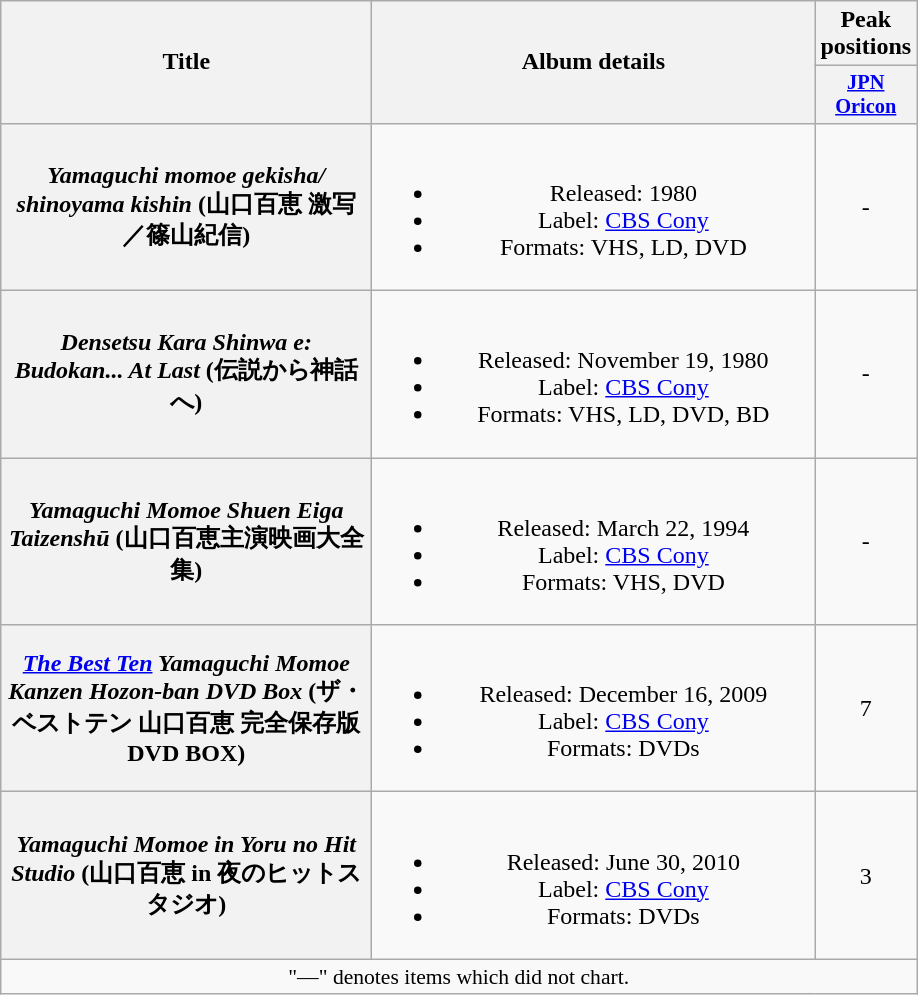<table class="wikitable plainrowheaders" style="text-align:center;">
<tr>
<th style="width:15em;" rowspan="2">Title</th>
<th style="width:18em;" rowspan="2">Album details</th>
<th colspan="1">Peak positions</th>
</tr>
<tr>
<th style="width:3em;font-size:85%"><a href='#'>JPN<br>Oricon</a><br></th>
</tr>
<tr>
<th scope="row"><em>Yamaguchi momoe gekisha/ shinoyama kishin</em> (山口百恵 激写／篠山紀信)</th>
<td><br><ul><li>Released: 1980</li><li>Label: <a href='#'>CBS Cony</a></li><li>Formats: VHS, LD, DVD</li></ul></td>
<td>-</td>
</tr>
<tr>
<th scope="row"><em>Densetsu Kara Shinwa e: Budokan... At Last</em> (伝説から神話へ)</th>
<td><br><ul><li>Released: November 19, 1980</li><li>Label: <a href='#'>CBS Cony</a></li><li>Formats: VHS, LD, DVD, BD</li></ul></td>
<td>-</td>
</tr>
<tr>
<th scope="row"><em>Yamaguchi Momoe Shuen Eiga Taizenshū</em> (山口百恵主演映画大全集)</th>
<td><br><ul><li>Released: March 22, 1994</li><li>Label: <a href='#'>CBS Cony</a></li><li>Formats: VHS, DVD</li></ul></td>
<td>-</td>
</tr>
<tr>
<th scope="row"><em><a href='#'>The Best Ten</a> Yamaguchi Momoe Kanzen Hozon-ban DVD Box</em> (ザ・ベストテン 山口百恵 完全保存版 DVD BOX)</th>
<td><br><ul><li>Released: December 16, 2009</li><li>Label: <a href='#'>CBS Cony</a></li><li>Formats: DVDs</li></ul></td>
<td>7</td>
</tr>
<tr>
<th scope="row"><em>Yamaguchi Momoe in Yoru no Hit Studio</em> (山口百恵 in 夜のヒットスタジオ)</th>
<td><br><ul><li>Released: June 30, 2010</li><li>Label: <a href='#'>CBS Cony</a></li><li>Formats: DVDs</li></ul></td>
<td>3</td>
</tr>
<tr>
<td colspan="11" align="center" style="font-size:90%;">"—" denotes items which did not chart.</td>
</tr>
</table>
